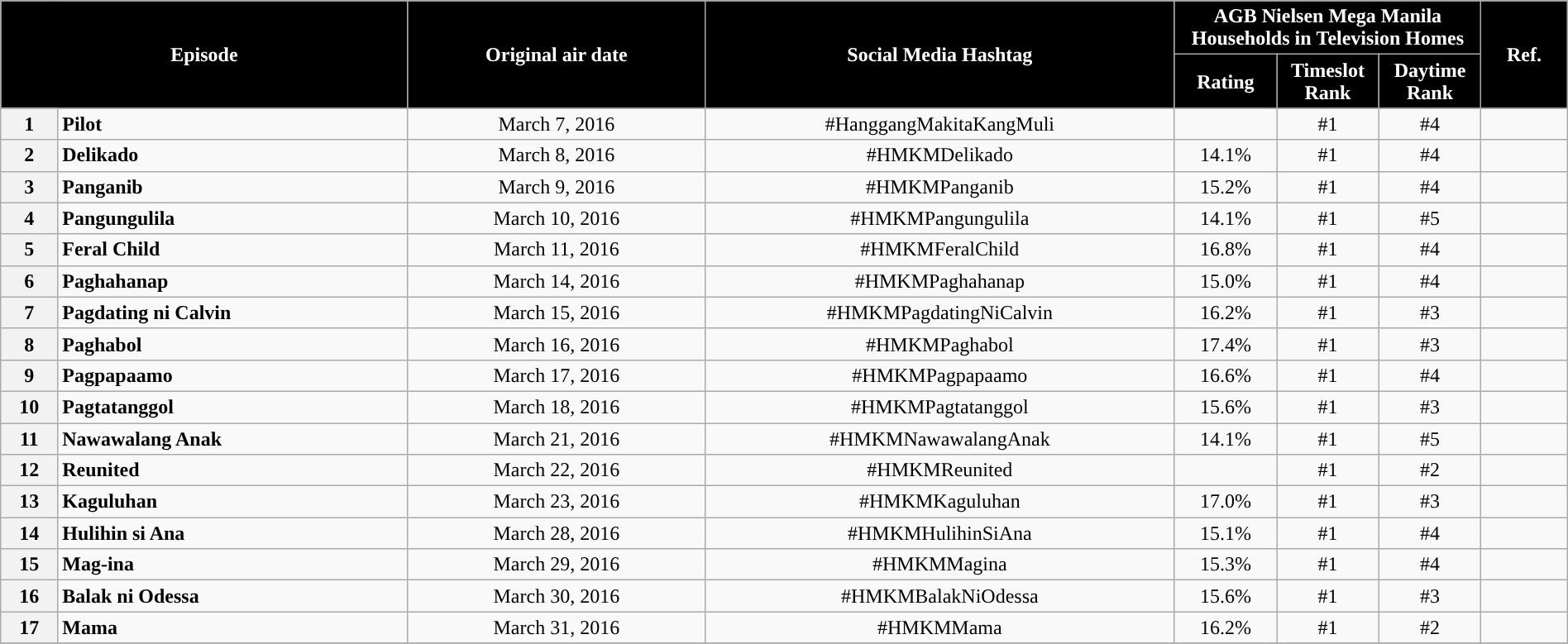<table class="wikitable" style="text-align:center; font-size:100%; line-height:18px;"  width="100%">
<tr>
<th colspan="2" rowspan="2" style="background-color:#000000; color:#ffffff;">Episode</th>
<th style="background:#000000; color:white" rowspan="2">Original air date</th>
<th style="background:#000000; color:white" rowspan="2">Social Media Hashtag</th>
<th style="background-color:#000000; color:#ffffff;" colspan="3">AGB Nielsen Mega Manila Households in Television Homes</th>
<th rowspan="2" style="background:#000000; color:white">Ref.</th>
</tr>
<tr style="text-align: center style=">
<th style="background-color:#000000; width:75px; color:#ffffff;">Rating</th>
<th style="background-color:#000000; width:75px; color:#ffffff;">Timeslot Rank</th>
<th style="background-color:#000000; width:75px; color:#ffffff;">Daytime Rank</th>
</tr>
<tr>
<th>1</th>
<td style="text-align: left;"><strong>Pilot</strong></td>
<td>March 7, 2016</td>
<td>#HanggangMakitaKangMuli</td>
<td></td>
<td>#1</td>
<td>#4</td>
<td></td>
</tr>
<tr>
<th>2</th>
<td style="text-align: left;"><strong>Delikado</strong></td>
<td>March 8, 2016</td>
<td>#HMKMDelikado</td>
<td>14.1%</td>
<td>#1</td>
<td>#4</td>
<td></td>
</tr>
<tr>
<th>3</th>
<td style="text-align: left;"><strong>Panganib</strong></td>
<td>March 9, 2016</td>
<td>#HMKMPanganib</td>
<td>15.2%</td>
<td>#1</td>
<td>#4</td>
<td></td>
</tr>
<tr>
<th>4</th>
<td style="text-align: left;"><strong>Pangungulila</strong></td>
<td>March 10, 2016</td>
<td>#HMKMPangungulila</td>
<td>14.1%</td>
<td>#1</td>
<td>#5</td>
<td></td>
</tr>
<tr>
<th>5</th>
<td style="text-align: left;"><strong>Feral Child</strong></td>
<td>March 11, 2016</td>
<td>#HMKMFeralChild</td>
<td>16.8%</td>
<td>#1</td>
<td>#4</td>
<td></td>
</tr>
<tr>
<th>6</th>
<td style="text-align: left;"><strong>Paghahanap</strong></td>
<td>March 14, 2016</td>
<td>#HMKMPaghahanap</td>
<td>15.0%</td>
<td>#1</td>
<td>#4</td>
<td></td>
</tr>
<tr>
<th>7</th>
<td style="text-align: left;"><strong>Pagdating ni Calvin</strong></td>
<td>March 15, 2016</td>
<td>#HMKMPagdatingNiCalvin</td>
<td>16.2%</td>
<td>#1</td>
<td>#3</td>
<td></td>
</tr>
<tr>
<th>8</th>
<td style="text-align: left;"><strong>Paghabol</strong></td>
<td>March 16, 2016</td>
<td>#HMKMPaghabol</td>
<td>17.4%</td>
<td>#1</td>
<td>#3</td>
<td></td>
</tr>
<tr>
<th>9</th>
<td style="text-align: left;"><strong>Pagpapaamo</strong></td>
<td>March 17, 2016</td>
<td>#HMKMPagpapaamo</td>
<td>16.6%</td>
<td>#1</td>
<td>#4</td>
<td></td>
</tr>
<tr>
<th>10</th>
<td style="text-align: left;"><strong>Pagtatanggol</strong></td>
<td>March 18, 2016</td>
<td>#HMKMPagtatanggol</td>
<td>15.6%</td>
<td>#1</td>
<td>#3</td>
<td></td>
</tr>
<tr>
<th>11</th>
<td style="text-align: left;"><strong>Nawawalang Anak</strong></td>
<td>March 21, 2016</td>
<td>#HMKMNawawalangAnak</td>
<td>14.1%</td>
<td>#1</td>
<td>#5</td>
<td></td>
</tr>
<tr>
<th>12</th>
<td style="text-align: left;"><strong>Reunited</strong></td>
<td>March 22, 2016</td>
<td>#HMKMReunited</td>
<td></td>
<td>#1</td>
<td>#2</td>
<td></td>
</tr>
<tr>
<th>13</th>
<td style="text-align: left;"><strong>Kaguluhan</strong></td>
<td>March 23, 2016</td>
<td>#HMKMKaguluhan</td>
<td>17.0%</td>
<td>#1</td>
<td>#3</td>
<td></td>
</tr>
<tr>
<th>14</th>
<td style="text-align: left;"><strong>Hulihin si Ana</strong></td>
<td>March 28, 2016</td>
<td>#HMKMHulihinSiAna</td>
<td>15.1%</td>
<td>#1</td>
<td>#4</td>
<td></td>
</tr>
<tr>
<th>15</th>
<td style="text-align: left;"><strong>Mag-ina</strong></td>
<td>March 29, 2016</td>
<td>#HMKMMagina</td>
<td>15.3%</td>
<td>#1</td>
<td>#4</td>
<td></td>
</tr>
<tr>
<th>16</th>
<td style="text-align: left;"><strong>Balak ni Odessa</strong></td>
<td>March 30, 2016</td>
<td>#HMKMBalakNiOdessa</td>
<td>15.6%</td>
<td>#1</td>
<td>#3</td>
<td></td>
</tr>
<tr>
<th>17</th>
<td style="text-align: left;"><strong>Mama</strong></td>
<td>March 31, 2016</td>
<td>#HMKMMama</td>
<td>16.2%</td>
<td>#1</td>
<td>#2</td>
<td></td>
</tr>
<tr>
</tr>
</table>
